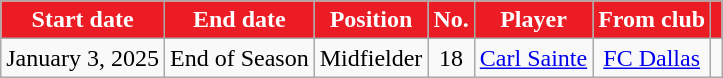<table class="wikitable">
<tr>
<th style="background:#EC1C24; color:white;"><strong>Start date</strong></th>
<th style="background:#EC1C24; color:white;"><strong>End date</strong></th>
<th style="background:#EC1C24; color:white;"><strong>Position</strong></th>
<th style="background:#EC1C24; color:white;"><strong>No.</strong></th>
<th style="background:#EC1C24; color:white;"><strong>Player</strong></th>
<th style="background:#EC1C24; color:white;"><strong>From club</strong></th>
<th style="background:#EC1C24; color:white;"><strong></strong></th>
</tr>
<tr>
<td>January 3, 2025</td>
<td>End of Season</td>
<td style="text-align:center;">Midfielder</td>
<td style="text-align:center;">18</td>
<td style="text-align:center;"> <a href='#'>Carl Sainte</a></td>
<td style="text-align:center;"> <a href='#'>FC Dallas</a></td>
<td style="text-align:center;"></td>
</tr>
</table>
